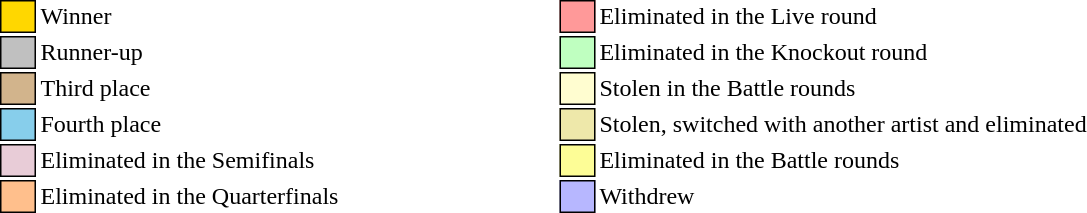<table class="toccolours" style="font-size: 100%; white-space: nowrap">
<tr>
<td style="background: gold; border:1px solid black">     </td>
<td>Winner</td>
<td>     </td>
<td>     </td>
<td>     </td>
<td>     </td>
<td>     </td>
<td>     </td>
<td style="background:#FF9999; border:1px solid black">     </td>
<td>Eliminated in the Live round</td>
</tr>
<tr>
<td style="background: silver; border:1px solid black">     </td>
<td>Runner-up</td>
<td>     </td>
<td>     </td>
<td>     </td>
<td>     </td>
<td>     </td>
<td>     </td>
<td style="background:#BFFFC0; border:1px solid black">     </td>
<td>Eliminated in the Knockout round</td>
</tr>
<tr>
<td style="background: tan; border:1px solid black">     </td>
<td>Third place</td>
<td>     </td>
<td>     </td>
<td>     </td>
<td>     </td>
<td>     </td>
<td>     </td>
<td style="background:#FFFDD0; border:1px solid black">     </td>
<td>Stolen in the Battle rounds</td>
</tr>
<tr>
<td style="background:skyblue; border:1px solid black">     </td>
<td>Fourth place</td>
<td>     </td>
<td>     </td>
<td>     </td>
<td>     </td>
<td>     </td>
<td>     </td>
<td style="background:palegoldenrod; border:1px solid black">     </td>
<td>Stolen, switched with another artist and eliminated</td>
</tr>
<tr>
<td style="background:#E8CCD7; border:1px solid black">     </td>
<td>Eliminated in the Semifinals</td>
<td>     </td>
<td>     </td>
<td>     </td>
<td>     </td>
<td>     </td>
<td>     </td>
<td style="background:#FDFD96; border:1px solid black">     </td>
<td>Eliminated in the Battle rounds</td>
</tr>
<tr>
<td style="background:#ffbf8c; border:1px solid black">     </td>
<td>Eliminated in the Quarterfinals</td>
<td>     </td>
<td>     </td>
<td>     </td>
<td>     </td>
<td>     </td>
<td>     </td>
<td style="background:#b7b7ff; border:1px solid black">     </td>
<td>Withdrew</td>
<td colspan="8"></td>
</tr>
</table>
